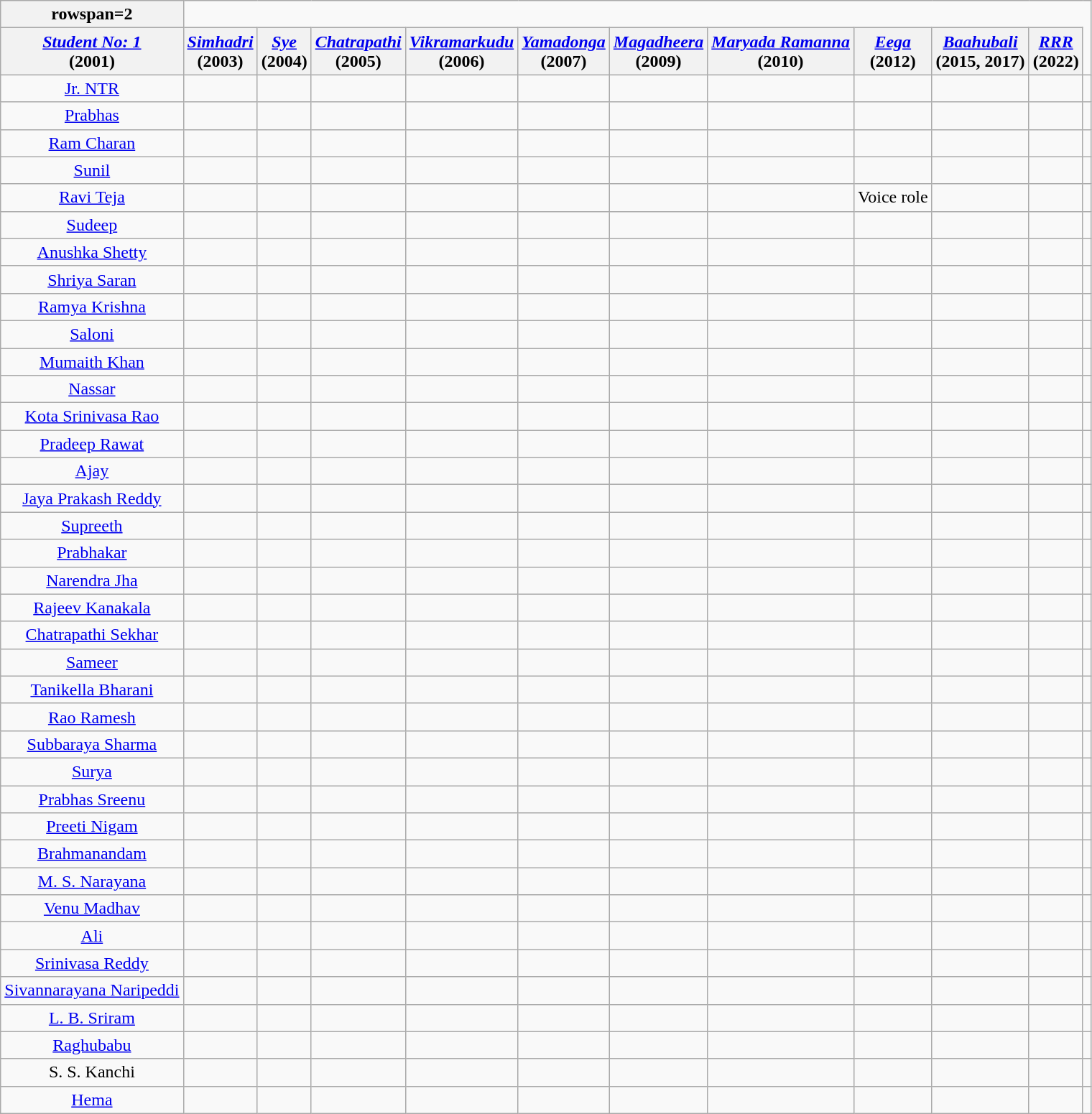<table class="wikitable sortable mw-collapsible" style="text-align:center;">
<tr>
<th>rowspan=2 </th>
</tr>
<tr>
<th><em><a href='#'>Student No: 1</a></em><br>(2001)</th>
<th><a href='#'><em>Simhadri</em></a><br>(2003)</th>
<th><a href='#'><em>Sye</em></a><br>(2004)</th>
<th><a href='#'><em>Chatrapathi</em></a><br>(2005)</th>
<th><em><a href='#'>Vikramarkudu</a></em><br>(2006)</th>
<th><em><a href='#'>Yamadonga</a></em><br>(2007)</th>
<th><em><a href='#'>Magadheera</a></em><br>(2009)</th>
<th><em><a href='#'>Maryada Ramanna</a></em><br>(2010)</th>
<th><em><a href='#'>Eega</a></em><br>(2012)</th>
<th><a href='#'><em>Baahubali</em></a><br>(2015, 2017)</th>
<th><a href='#'><em>RRR</em></a><br>(2022)</th>
</tr>
<tr>
<td><a href='#'>Jr. NTR</a></td>
<td></td>
<td></td>
<td></td>
<td></td>
<td></td>
<td></td>
<td></td>
<td></td>
<td></td>
<td></td>
<td></td>
</tr>
<tr>
<td><a href='#'>Prabhas</a></td>
<td></td>
<td></td>
<td></td>
<td></td>
<td></td>
<td></td>
<td></td>
<td></td>
<td></td>
<td></td>
<td></td>
</tr>
<tr>
<td><a href='#'>Ram Charan</a></td>
<td></td>
<td></td>
<td></td>
<td></td>
<td></td>
<td></td>
<td></td>
<td></td>
<td></td>
<td></td>
<td></td>
</tr>
<tr>
<td><a href='#'>Sunil</a></td>
<td></td>
<td></td>
<td></td>
<td></td>
<td></td>
<td></td>
<td></td>
<td></td>
<td></td>
<td></td>
<td></td>
</tr>
<tr>
<td><a href='#'>Ravi Teja</a></td>
<td></td>
<td></td>
<td></td>
<td></td>
<td></td>
<td></td>
<td></td>
<td>Voice role</td>
<td></td>
<td></td>
<td></td>
</tr>
<tr>
<td><a href='#'>Sudeep</a></td>
<td></td>
<td></td>
<td></td>
<td></td>
<td></td>
<td></td>
<td></td>
<td></td>
<td></td>
<td></td>
<td></td>
</tr>
<tr>
<td><a href='#'>Anushka Shetty</a></td>
<td></td>
<td></td>
<td></td>
<td></td>
<td></td>
<td></td>
<td></td>
<td></td>
<td></td>
<td></td>
<td></td>
</tr>
<tr>
<td><a href='#'>Shriya Saran</a></td>
<td></td>
<td></td>
<td></td>
<td></td>
<td></td>
<td></td>
<td></td>
<td></td>
<td></td>
<td></td>
<td></td>
</tr>
<tr>
<td><a href='#'>Ramya Krishna</a></td>
<td></td>
<td></td>
<td></td>
<td></td>
<td></td>
<td></td>
<td></td>
<td></td>
<td></td>
<td></td>
<td></td>
</tr>
<tr>
<td><a href='#'>Saloni</a></td>
<td></td>
<td></td>
<td></td>
<td></td>
<td></td>
<td></td>
<td></td>
<td></td>
<td></td>
<td></td>
<td></td>
</tr>
<tr>
<td><a href='#'>Mumaith Khan</a></td>
<td></td>
<td></td>
<td></td>
<td></td>
<td></td>
<td></td>
<td></td>
<td></td>
<td></td>
<td></td>
<td></td>
</tr>
<tr>
<td><a href='#'>Nassar</a></td>
<td></td>
<td></td>
<td></td>
<td></td>
<td></td>
<td></td>
<td></td>
<td></td>
<td></td>
<td></td>
<td></td>
</tr>
<tr>
<td><a href='#'>Kota Srinivasa Rao</a></td>
<td></td>
<td></td>
<td></td>
<td></td>
<td></td>
<td></td>
<td></td>
<td></td>
<td></td>
<td></td>
<td></td>
</tr>
<tr>
<td><a href='#'>Pradeep Rawat</a></td>
<td></td>
<td></td>
<td></td>
<td></td>
<td></td>
<td></td>
<td></td>
<td></td>
<td></td>
<td></td>
<td></td>
</tr>
<tr>
<td><a href='#'>Ajay</a></td>
<td></td>
<td></td>
<td></td>
<td></td>
<td></td>
<td></td>
<td></td>
<td></td>
<td></td>
<td></td>
<td></td>
</tr>
<tr>
<td><a href='#'>Jaya Prakash Reddy</a></td>
<td></td>
<td></td>
<td></td>
<td></td>
<td></td>
<td></td>
<td></td>
<td></td>
<td></td>
<td></td>
<td></td>
</tr>
<tr>
<td><a href='#'>Supreeth</a></td>
<td></td>
<td></td>
<td></td>
<td></td>
<td></td>
<td></td>
<td></td>
<td></td>
<td></td>
<td></td>
<td></td>
</tr>
<tr>
<td><a href='#'>Prabhakar</a></td>
<td></td>
<td></td>
<td></td>
<td></td>
<td></td>
<td></td>
<td></td>
<td></td>
<td></td>
<td></td>
<td></td>
</tr>
<tr>
<td><a href='#'>Narendra Jha</a></td>
<td></td>
<td></td>
<td></td>
<td></td>
<td></td>
<td></td>
<td></td>
<td></td>
<td></td>
<td></td>
<td></td>
</tr>
<tr>
<td><a href='#'>Rajeev Kanakala</a></td>
<td></td>
<td></td>
<td></td>
<td></td>
<td></td>
<td></td>
<td></td>
<td></td>
<td></td>
<td></td>
<td></td>
</tr>
<tr>
<td><a href='#'>Chatrapathi Sekhar</a></td>
<td></td>
<td></td>
<td></td>
<td></td>
<td></td>
<td></td>
<td></td>
<td></td>
<td></td>
<td></td>
<td></td>
</tr>
<tr>
<td><a href='#'>Sameer</a></td>
<td></td>
<td></td>
<td></td>
<td></td>
<td></td>
<td></td>
<td></td>
<td></td>
<td></td>
<td></td>
<td></td>
</tr>
<tr>
<td><a href='#'>Tanikella Bharani</a></td>
<td></td>
<td></td>
<td></td>
<td></td>
<td></td>
<td></td>
<td></td>
<td></td>
<td></td>
<td></td>
<td></td>
</tr>
<tr>
<td><a href='#'>Rao Ramesh</a></td>
<td></td>
<td></td>
<td></td>
<td></td>
<td></td>
<td></td>
<td></td>
<td></td>
<td></td>
<td></td>
<td></td>
</tr>
<tr>
<td><a href='#'>Subbaraya Sharma</a></td>
<td></td>
<td></td>
<td></td>
<td></td>
<td></td>
<td></td>
<td></td>
<td></td>
<td></td>
<td></td>
<td></td>
</tr>
<tr>
<td><a href='#'>Surya</a></td>
<td></td>
<td></td>
<td></td>
<td></td>
<td></td>
<td></td>
<td></td>
<td></td>
<td></td>
<td></td>
<td></td>
</tr>
<tr>
<td><a href='#'>Prabhas Sreenu</a></td>
<td></td>
<td></td>
<td></td>
<td></td>
<td></td>
<td></td>
<td></td>
<td></td>
<td></td>
<td></td>
<td></td>
</tr>
<tr>
<td><a href='#'>Preeti Nigam</a></td>
<td></td>
<td></td>
<td></td>
<td></td>
<td></td>
<td></td>
<td></td>
<td></td>
<td></td>
<td></td>
<td></td>
</tr>
<tr>
<td><a href='#'>Brahmanandam</a></td>
<td></td>
<td></td>
<td></td>
<td></td>
<td></td>
<td></td>
<td></td>
<td></td>
<td></td>
<td></td>
<td></td>
</tr>
<tr>
<td><a href='#'>M. S. Narayana</a></td>
<td></td>
<td></td>
<td></td>
<td></td>
<td></td>
<td></td>
<td></td>
<td></td>
<td></td>
<td></td>
<td></td>
</tr>
<tr>
<td><a href='#'>Venu Madhav</a></td>
<td></td>
<td></td>
<td></td>
<td></td>
<td></td>
<td></td>
<td></td>
<td></td>
<td></td>
<td></td>
<td></td>
</tr>
<tr>
<td><a href='#'>Ali</a></td>
<td></td>
<td></td>
<td></td>
<td></td>
<td></td>
<td></td>
<td></td>
<td></td>
<td></td>
<td></td>
<td></td>
</tr>
<tr>
<td><a href='#'>Srinivasa Reddy</a></td>
<td></td>
<td></td>
<td></td>
<td></td>
<td></td>
<td></td>
<td></td>
<td></td>
<td></td>
<td></td>
<td></td>
</tr>
<tr>
<td><a href='#'>Sivannarayana Naripeddi</a></td>
<td></td>
<td></td>
<td></td>
<td></td>
<td></td>
<td></td>
<td></td>
<td></td>
<td></td>
<td></td>
<td></td>
</tr>
<tr>
<td><a href='#'>L. B. Sriram</a></td>
<td></td>
<td></td>
<td></td>
<td></td>
<td></td>
<td></td>
<td></td>
<td></td>
<td></td>
<td></td>
<td></td>
</tr>
<tr>
<td><a href='#'>Raghubabu</a></td>
<td></td>
<td></td>
<td></td>
<td></td>
<td></td>
<td></td>
<td></td>
<td></td>
<td></td>
<td></td>
<td></td>
</tr>
<tr>
<td>S. S. Kanchi</td>
<td></td>
<td></td>
<td></td>
<td></td>
<td></td>
<td></td>
<td></td>
<td></td>
<td></td>
<td></td>
<td></td>
</tr>
<tr>
<td><a href='#'>Hema</a></td>
<td></td>
<td></td>
<td></td>
<td></td>
<td></td>
<td></td>
<td></td>
<td></td>
<td></td>
<td></td>
<td></td>
</tr>
</table>
